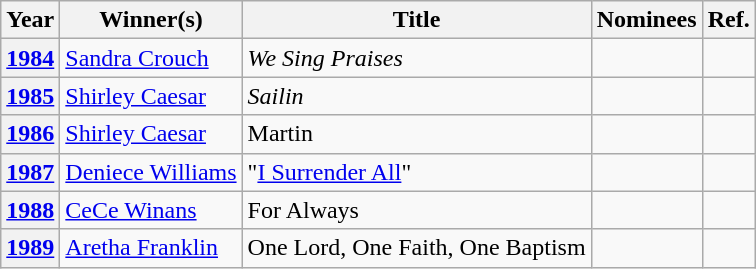<table class="wikitable sortable">
<tr>
<th scope="col">Year</th>
<th scope="col">Winner(s)</th>
<th scope="col">Title</th>
<th scope="col" class="unsortable">Nominees</th>
<th scope="col" class="unsortable">Ref.</th>
</tr>
<tr>
<th scope="row" align="center"><a href='#'>1984</a></th>
<td><a href='#'>Sandra Crouch</a></td>
<td><em>We Sing Praises</em></td>
<td></td>
<td align="center"></td>
</tr>
<tr>
<th scope="row" align="center"><a href='#'>1985</a></th>
<td><a href='#'>Shirley Caesar</a></td>
<td><em>Sailin<strong></td>
<td></td>
<td align="center"></td>
</tr>
<tr>
<th scope="row" align="center"><a href='#'>1986</a></th>
<td><a href='#'>Shirley Caesar</a></td>
<td></em>Martin<em></td>
<td></td>
<td align="center"></td>
</tr>
<tr>
<th scope="row" align="center"><a href='#'>1987</a></th>
<td><a href='#'>Deniece Williams</a></td>
<td>"<a href='#'>I Surrender All</a>"</td>
<td></td>
<td align="center"></td>
</tr>
<tr>
<th scope="row" align="center"><a href='#'>1988</a></th>
<td><a href='#'>CeCe Winans</a></td>
<td></em>For Always<em></td>
<td></td>
<td align="center"></td>
</tr>
<tr>
<th scope="row" align="center"><a href='#'>1989</a></th>
<td><a href='#'>Aretha Franklin</a></td>
<td></em>One Lord, One Faith, One Baptism<em></td>
<td></td>
<td align="center"></td>
</tr>
</table>
